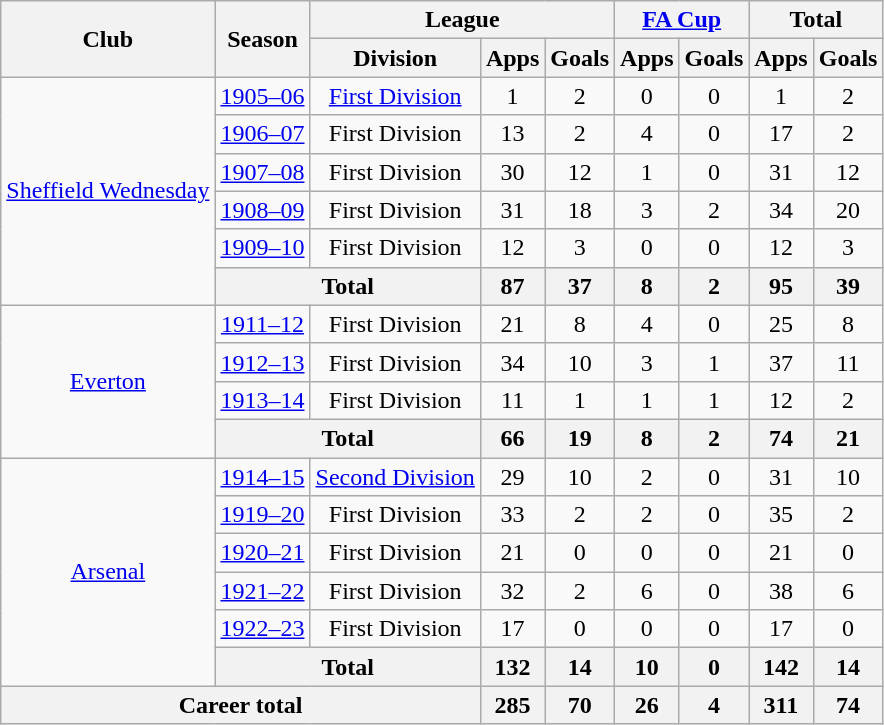<table class="wikitable" style="text-align:center">
<tr>
<th rowspan="2">Club</th>
<th rowspan="2">Season</th>
<th colspan="3">League</th>
<th colspan="2"><a href='#'>FA Cup</a></th>
<th colspan="2">Total</th>
</tr>
<tr>
<th>Division</th>
<th>Apps</th>
<th>Goals</th>
<th>Apps</th>
<th>Goals</th>
<th>Apps</th>
<th>Goals</th>
</tr>
<tr>
<td rowspan="6"><a href='#'>Sheffield Wednesday</a></td>
<td><a href='#'>1905–06</a></td>
<td><a href='#'>First Division</a></td>
<td>1</td>
<td>2</td>
<td>0</td>
<td>0</td>
<td>1</td>
<td>2</td>
</tr>
<tr>
<td><a href='#'>1906–07</a></td>
<td>First Division</td>
<td>13</td>
<td>2</td>
<td>4</td>
<td>0</td>
<td>17</td>
<td>2</td>
</tr>
<tr>
<td><a href='#'>1907–08</a></td>
<td>First Division</td>
<td>30</td>
<td>12</td>
<td>1</td>
<td>0</td>
<td>31</td>
<td>12</td>
</tr>
<tr>
<td><a href='#'>1908–09</a></td>
<td>First Division</td>
<td>31</td>
<td>18</td>
<td>3</td>
<td>2</td>
<td>34</td>
<td>20</td>
</tr>
<tr>
<td><a href='#'>1909–10</a></td>
<td>First Division</td>
<td>12</td>
<td>3</td>
<td>0</td>
<td>0</td>
<td>12</td>
<td>3</td>
</tr>
<tr>
<th colspan="2">Total</th>
<th>87</th>
<th>37</th>
<th>8</th>
<th>2</th>
<th>95</th>
<th>39</th>
</tr>
<tr>
<td rowspan="4"><a href='#'>Everton</a></td>
<td><a href='#'>1911–12</a></td>
<td>First Division</td>
<td>21</td>
<td>8</td>
<td>4</td>
<td>0</td>
<td>25</td>
<td>8</td>
</tr>
<tr>
<td><a href='#'>1912–13</a></td>
<td>First Division</td>
<td>34</td>
<td>10</td>
<td>3</td>
<td>1</td>
<td>37</td>
<td>11</td>
</tr>
<tr>
<td><a href='#'>1913–14</a></td>
<td>First Division</td>
<td>11</td>
<td>1</td>
<td>1</td>
<td>1</td>
<td>12</td>
<td>2</td>
</tr>
<tr>
<th colspan="2">Total</th>
<th>66</th>
<th>19</th>
<th>8</th>
<th>2</th>
<th>74</th>
<th>21</th>
</tr>
<tr>
<td rowspan="6"><a href='#'>Arsenal</a></td>
<td><a href='#'>1914–15</a></td>
<td><a href='#'>Second Division</a></td>
<td>29</td>
<td>10</td>
<td>2</td>
<td>0</td>
<td>31</td>
<td>10</td>
</tr>
<tr>
<td><a href='#'>1919–20</a></td>
<td>First Division</td>
<td>33</td>
<td>2</td>
<td>2</td>
<td>0</td>
<td>35</td>
<td>2</td>
</tr>
<tr>
<td><a href='#'>1920–21</a></td>
<td>First Division</td>
<td>21</td>
<td>0</td>
<td>0</td>
<td>0</td>
<td>21</td>
<td>0</td>
</tr>
<tr>
<td><a href='#'>1921–22</a></td>
<td>First Division</td>
<td>32</td>
<td>2</td>
<td>6</td>
<td>0</td>
<td>38</td>
<td>6</td>
</tr>
<tr>
<td><a href='#'>1922–23</a></td>
<td>First Division</td>
<td>17</td>
<td>0</td>
<td>0</td>
<td>0</td>
<td>17</td>
<td>0</td>
</tr>
<tr>
<th colspan="2">Total</th>
<th>132</th>
<th>14</th>
<th>10</th>
<th>0</th>
<th>142</th>
<th>14</th>
</tr>
<tr>
<th colspan="3">Career total</th>
<th>285</th>
<th>70</th>
<th>26</th>
<th>4</th>
<th>311</th>
<th>74</th>
</tr>
</table>
